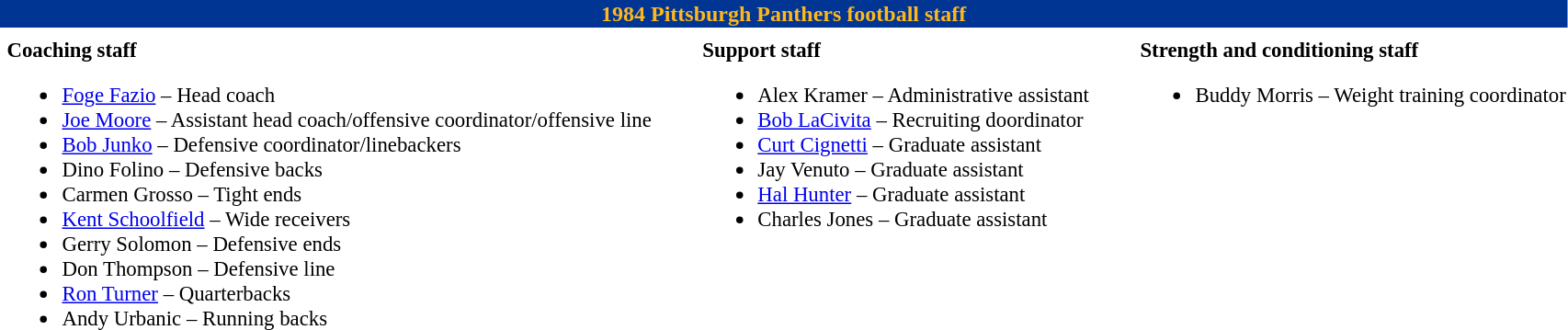<table class="toccolours" style="text-align: left;">
<tr>
<th colspan="10" style="background:#003594; color:#ffb81c; text-align: center;"><strong>1984 Pittsburgh Panthers football staff</strong></th>
</tr>
<tr>
<td colspan="10" style="text-align:right;"></td>
</tr>
<tr>
<td valign="top"></td>
<td style="font-size:95%; vertical-align:top;"><strong>Coaching staff</strong><br><ul><li><a href='#'>Foge Fazio</a> – Head coach</li><li><a href='#'>Joe Moore</a> – Assistant head coach/offensive coordinator/offensive line</li><li><a href='#'>Bob Junko</a> – Defensive coordinator/linebackers</li><li>Dino Folino – Defensive backs</li><li>Carmen Grosso – Tight ends</li><li><a href='#'>Kent Schoolfield</a> – Wide receivers</li><li>Gerry Solomon – Defensive ends</li><li>Don Thompson – Defensive line</li><li><a href='#'>Ron Turner</a> – Quarterbacks</li><li>Andy Urbanic – Running backs</li></ul></td>
<td style="width:25px;"> </td>
<td valign="top"></td>
<td style="font-size:95%; vertical-align:top;"><strong>Support staff</strong><br><ul><li>Alex Kramer – Administrative assistant</li><li><a href='#'>Bob LaCivita</a> – Recruiting doordinator</li><li><a href='#'>Curt Cignetti</a> – Graduate assistant</li><li>Jay Venuto – Graduate assistant</li><li><a href='#'>Hal Hunter</a> – Graduate assistant</li><li>Charles Jones – Graduate assistant</li></ul></td>
<td style="width:25px;"> </td>
<td valign="top"></td>
<td style="font-size:95%; vertical-align:top;"><strong>Strength and conditioning staff</strong><br><ul><li>Buddy Morris – Weight training coordinator</li></ul></td>
</tr>
</table>
